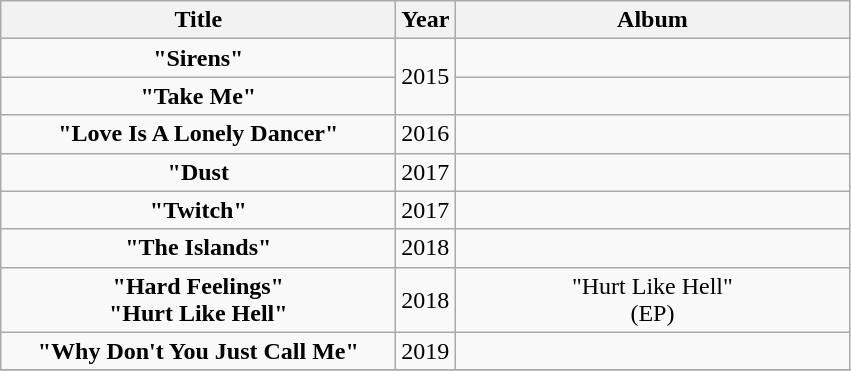<table class="wikitable plainrowheaders" style="text-align:center;" border="1">
<tr>
<th scope="col" style="width:16em;">Title</th>
<th scope="col">Year</th>
<th scope="col" style="width:16em; text-align:center;">Album</th>
</tr>
<tr>
<td scope="row"><strong>"Sirens"</strong></td>
<td rowspan="2">2015</td>
<td></td>
</tr>
<tr>
<td scope="row"><strong>"Take Me"</strong></td>
<td></td>
</tr>
<tr>
<td scope="row"><strong>"Love Is A Lonely Dancer"</strong></td>
<td>2016</td>
<td></td>
</tr>
<tr>
<td scope="row"><strong>"Dust</strong></td>
<td>2017</td>
<td></td>
</tr>
<tr>
<td scope="row"><strong>"Twitch"</strong></td>
<td>2017</td>
<td></td>
</tr>
<tr>
<td scope="row"><strong>"The Islands"</strong></td>
<td>2018</td>
<td></td>
</tr>
<tr>
<td scope="row"><strong>"Hard Feelings"</strong><br> <strong>"Hurt Like Hell"</strong></td>
<td>2018</td>
<td>"Hurt Like Hell"<br>(EP)</td>
</tr>
<tr>
<td scope="row"><strong>"Why Don't You Just Call Me"</strong></td>
<td>2019</td>
<td></td>
</tr>
<tr>
</tr>
</table>
